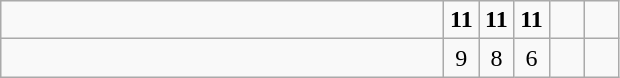<table class="wikitable">
<tr>
<td style="width:18em"><strong></strong></td>
<td align=center style="width:1em"><strong>11</strong></td>
<td align=center style="width:1em"><strong>11</strong></td>
<td align=center style="width:1em"><strong>11</strong></td>
<td align=center style="width:1em"></td>
<td align=center style="width:1em"></td>
</tr>
<tr>
<td style="width:18em"></td>
<td align=center style="width:1em">9</td>
<td align=center style="width:1em">8</td>
<td align=center style="width:1em">6</td>
<td align=center style="width:1em"></td>
<td align=center style="width:1em"></td>
</tr>
</table>
